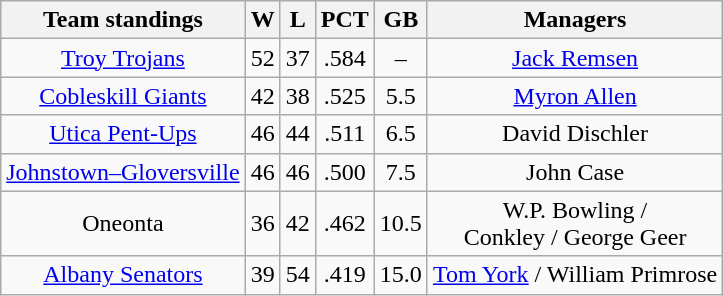<table class="wikitable">
<tr>
<th>Team standings</th>
<th>W</th>
<th>L</th>
<th>PCT</th>
<th>GB</th>
<th>Managers</th>
</tr>
<tr align=center>
<td><a href='#'>Troy Trojans</a></td>
<td>52</td>
<td>37</td>
<td>.584</td>
<td>–</td>
<td><a href='#'>Jack Remsen</a></td>
</tr>
<tr align=center>
<td><a href='#'>Cobleskill Giants</a></td>
<td>42</td>
<td>38</td>
<td>.525</td>
<td>5.5</td>
<td><a href='#'>Myron Allen</a></td>
</tr>
<tr align=center>
<td><a href='#'>Utica Pent-Ups</a></td>
<td>46</td>
<td>44</td>
<td>.511</td>
<td>6.5</td>
<td>David Dischler</td>
</tr>
<tr align=center>
<td><a href='#'>Johnstown–Gloversville</a></td>
<td>46</td>
<td>46</td>
<td>.500</td>
<td>7.5</td>
<td>John Case</td>
</tr>
<tr align=center>
<td>Oneonta</td>
<td>36</td>
<td>42</td>
<td>.462</td>
<td>10.5</td>
<td>W.P. Bowling /<br>Conkley / George Geer</td>
</tr>
<tr align=center>
<td><a href='#'>Albany Senators</a></td>
<td>39</td>
<td>54</td>
<td>.419</td>
<td>15.0</td>
<td><a href='#'>Tom York</a> / William Primrose</td>
</tr>
</table>
